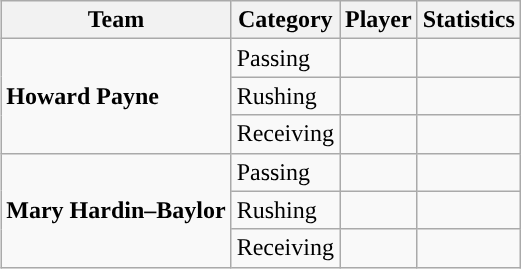<table class="wikitable" style="float: right;">
<tr>
<th>Team</th>
<th>Category</th>
<th>Player</th>
<th>Statistics</th>
</tr>
<tr>
<td rowspan=3><strong>Howard Payne</strong></td>
<td>Passing</td>
<td></td>
<td></td>
</tr>
<tr>
<td>Rushing</td>
<td></td>
<td></td>
</tr>
<tr>
<td>Receiving</td>
<td></td>
<td></td>
</tr>
<tr>
<td rowspan=3><strong>Mary Hardin–Baylor</strong></td>
<td>Passing</td>
<td></td>
<td></td>
</tr>
<tr>
<td>Rushing</td>
<td></td>
<td></td>
</tr>
<tr>
<td>Receiving</td>
<td></td>
<td></td>
</tr>
</table>
